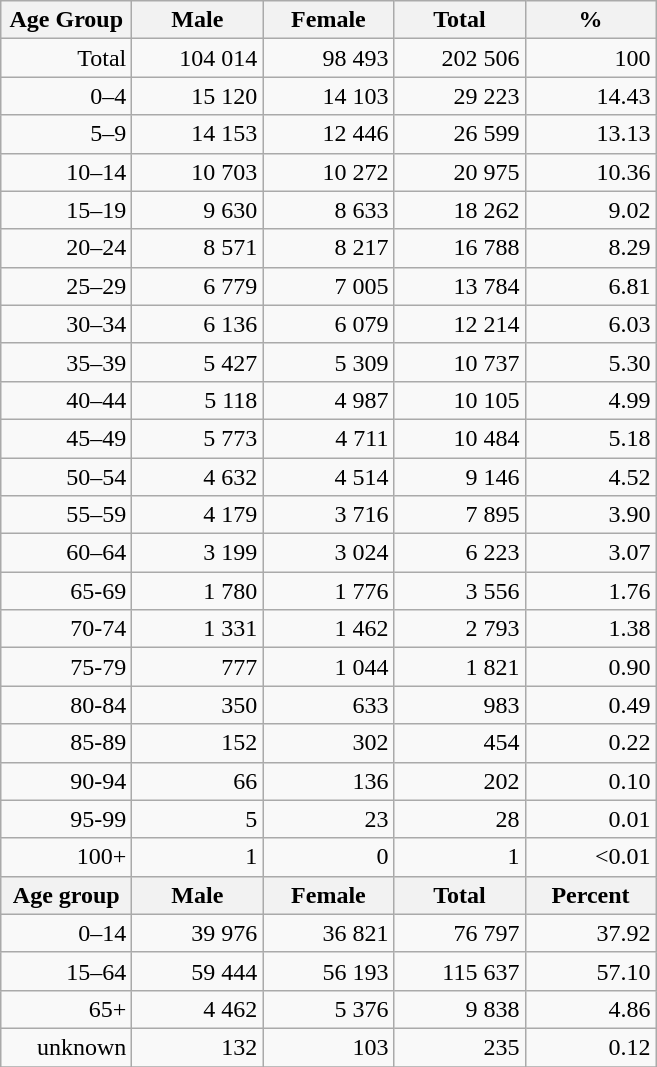<table class="wikitable">
<tr>
<th width="80pt">Age Group</th>
<th width="80pt">Male</th>
<th width="80pt">Female</th>
<th width="80pt">Total</th>
<th width="80pt">%</th>
</tr>
<tr>
<td align="right">Total</td>
<td align="right">104 014</td>
<td align="right">98 493</td>
<td align="right">202 506</td>
<td align="right">100</td>
</tr>
<tr>
<td align="right">0–4</td>
<td align="right">15 120</td>
<td align="right">14 103</td>
<td align="right">29 223</td>
<td align="right">14.43</td>
</tr>
<tr>
<td align="right">5–9</td>
<td align="right">14 153</td>
<td align="right">12 446</td>
<td align="right">26 599</td>
<td align="right">13.13</td>
</tr>
<tr>
<td align="right">10–14</td>
<td align="right">10 703</td>
<td align="right">10 272</td>
<td align="right">20 975</td>
<td align="right">10.36</td>
</tr>
<tr>
<td align="right">15–19</td>
<td align="right">9 630</td>
<td align="right">8 633</td>
<td align="right">18 262</td>
<td align="right">9.02</td>
</tr>
<tr>
<td align="right">20–24</td>
<td align="right">8 571</td>
<td align="right">8 217</td>
<td align="right">16 788</td>
<td align="right">8.29</td>
</tr>
<tr>
<td align="right">25–29</td>
<td align="right">6 779</td>
<td align="right">7 005</td>
<td align="right">13 784</td>
<td align="right">6.81</td>
</tr>
<tr>
<td align="right">30–34</td>
<td align="right">6 136</td>
<td align="right">6 079</td>
<td align="right">12 214</td>
<td align="right">6.03</td>
</tr>
<tr>
<td align="right">35–39</td>
<td align="right">5 427</td>
<td align="right">5 309</td>
<td align="right">10 737</td>
<td align="right">5.30</td>
</tr>
<tr>
<td align="right">40–44</td>
<td align="right">5 118</td>
<td align="right">4 987</td>
<td align="right">10 105</td>
<td align="right">4.99</td>
</tr>
<tr>
<td align="right">45–49</td>
<td align="right">5 773</td>
<td align="right">4 711</td>
<td align="right">10 484</td>
<td align="right">5.18</td>
</tr>
<tr>
<td align="right">50–54</td>
<td align="right">4 632</td>
<td align="right">4 514</td>
<td align="right">9 146</td>
<td align="right">4.52</td>
</tr>
<tr>
<td align="right">55–59</td>
<td align="right">4 179</td>
<td align="right">3 716</td>
<td align="right">7 895</td>
<td align="right">3.90</td>
</tr>
<tr>
<td align="right">60–64</td>
<td align="right">3 199</td>
<td align="right">3 024</td>
<td align="right">6 223</td>
<td align="right">3.07</td>
</tr>
<tr>
<td align="right">65-69</td>
<td align="right">1 780</td>
<td align="right">1 776</td>
<td align="right">3 556</td>
<td align="right">1.76</td>
</tr>
<tr>
<td align="right">70-74</td>
<td align="right">1 331</td>
<td align="right">1 462</td>
<td align="right">2 793</td>
<td align="right">1.38</td>
</tr>
<tr>
<td align="right">75-79</td>
<td align="right">777</td>
<td align="right">1 044</td>
<td align="right">1 821</td>
<td align="right">0.90</td>
</tr>
<tr>
<td align="right">80-84</td>
<td align="right">350</td>
<td align="right">633</td>
<td align="right">983</td>
<td align="right">0.49</td>
</tr>
<tr>
<td align="right">85-89</td>
<td align="right">152</td>
<td align="right">302</td>
<td align="right">454</td>
<td align="right">0.22</td>
</tr>
<tr>
<td align="right">90-94</td>
<td align="right">66</td>
<td align="right">136</td>
<td align="right">202</td>
<td align="right">0.10</td>
</tr>
<tr>
<td align="right">95-99</td>
<td align="right">5</td>
<td align="right">23</td>
<td align="right">28</td>
<td align="right">0.01</td>
</tr>
<tr>
<td align="right">100+</td>
<td align="right">1</td>
<td align="right">0</td>
<td align="right">1</td>
<td align="right"><0.01</td>
</tr>
<tr>
<th width="50">Age group</th>
<th width="80pt">Male</th>
<th width="80">Female</th>
<th width="80">Total</th>
<th width="50">Percent</th>
</tr>
<tr>
<td align="right">0–14</td>
<td align="right">39 976</td>
<td align="right">36 821</td>
<td align="right">76 797</td>
<td align="right">37.92</td>
</tr>
<tr>
<td align="right">15–64</td>
<td align="right">59 444</td>
<td align="right">56 193</td>
<td align="right">115 637</td>
<td align="right">57.10</td>
</tr>
<tr>
<td align="right">65+</td>
<td align="right">4 462</td>
<td align="right">5 376</td>
<td align="right">9 838</td>
<td align="right">4.86</td>
</tr>
<tr>
<td align="right">unknown</td>
<td align="right">132</td>
<td align="right">103</td>
<td align="right">235</td>
<td align="right">0.12</td>
</tr>
<tr>
</tr>
</table>
